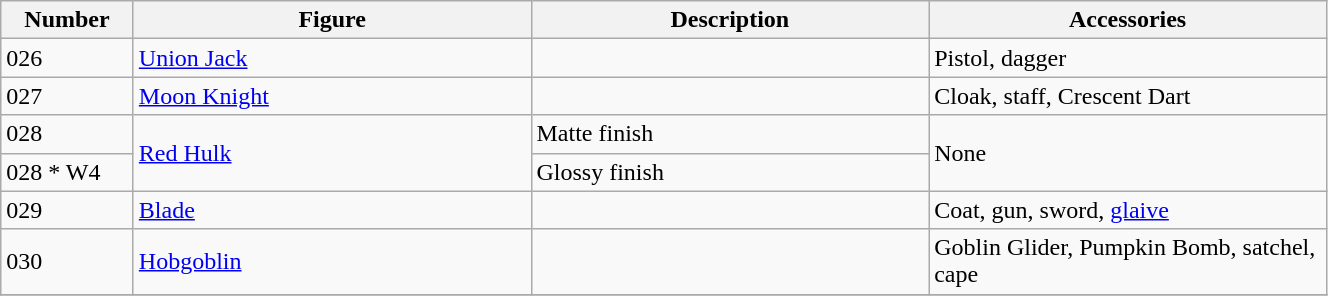<table class="wikitable" width="70%">
<tr>
<th width=10%>Number</th>
<th width=30%>Figure</th>
<th width=30%>Description</th>
<th width=30%>Accessories</th>
</tr>
<tr>
<td>026</td>
<td><a href='#'>Union Jack</a></td>
<td></td>
<td>Pistol, dagger</td>
</tr>
<tr>
<td>027</td>
<td><a href='#'>Moon Knight</a></td>
<td></td>
<td>Cloak, staff, Crescent Dart</td>
</tr>
<tr>
<td>028</td>
<td rowspan="2"><a href='#'>Red Hulk</a></td>
<td>Matte finish</td>
<td rowspan="2">None</td>
</tr>
<tr>
<td>028 * W4</td>
<td>Glossy finish</td>
</tr>
<tr>
<td>029</td>
<td><a href='#'>Blade</a></td>
<td></td>
<td>Coat, gun, sword, <a href='#'>glaive</a></td>
</tr>
<tr>
<td>030</td>
<td><a href='#'>Hobgoblin</a></td>
<td></td>
<td>Goblin Glider, Pumpkin Bomb, satchel, cape</td>
</tr>
<tr>
</tr>
</table>
